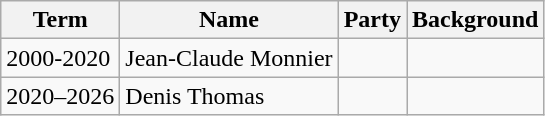<table class="wikitable">
<tr>
<th>Term</th>
<th>Name</th>
<th>Party</th>
<th>Background</th>
</tr>
<tr>
<td>2000-2020</td>
<td>Jean-Claude Monnier</td>
<td></td>
<td></td>
</tr>
<tr>
<td>2020–2026</td>
<td>Denis Thomas</td>
<td></td>
<td></td>
</tr>
</table>
